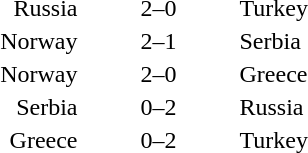<table style="text-align:center">
<tr>
<th width=200></th>
<th width=100></th>
<th width=200></th>
</tr>
<tr>
<td align=right>Russia</td>
<td>2–0</td>
<td align=left>Turkey</td>
</tr>
<tr>
<td align=right>Norway</td>
<td>2–1</td>
<td align=left>Serbia</td>
</tr>
<tr>
<td align=right>Norway</td>
<td>2–0</td>
<td align=left>Greece</td>
</tr>
<tr>
<td align=right>Serbia</td>
<td>0–2</td>
<td align=left>Russia</td>
</tr>
<tr>
<td align=right>Greece</td>
<td>0–2</td>
<td align=left>Turkey</td>
</tr>
</table>
